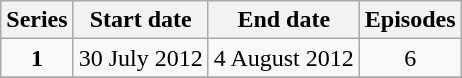<table class="wikitable" style="text-align: center;">
<tr>
<th>Series</th>
<th>Start date</th>
<th>End date</th>
<th>Episodes</th>
</tr>
<tr>
<td><strong>1</strong></td>
<td>30 July 2012</td>
<td>4 August 2012</td>
<td>6</td>
</tr>
<tr>
</tr>
</table>
